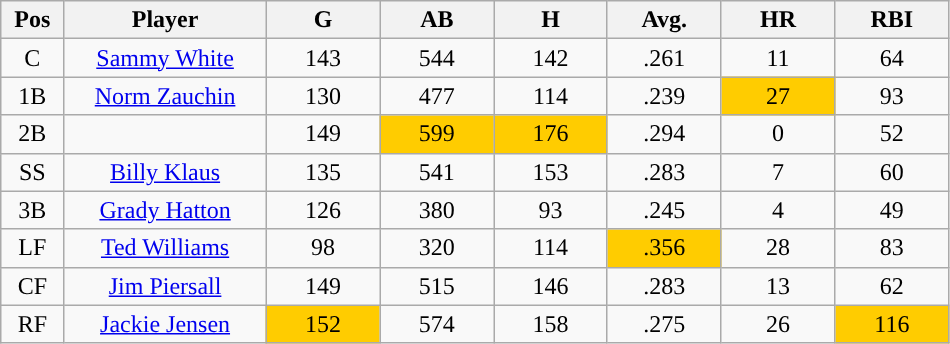<table class="wikitable sortable">
<tr>
<th bgcolor="#DDDDFF" width="5%">Pos</th>
<th bgcolor="#DDDDFF" width="16%">Player</th>
<th bgcolor="#DDDDFF" width="9%">G</th>
<th bgcolor="#DDDDFF" width="9%">AB</th>
<th bgcolor="#DDDDFF" width="9%">H</th>
<th bgcolor="#DDDDFF" width="9%">Avg.</th>
<th bgcolor="#DDDDFF" width="9%">HR</th>
<th bgcolor="#DDDDFF" width="9%">RBI</th>
</tr>
<tr align="center">
<td>C</td>
<td><a href='#'>Sammy White</a></td>
<td>143</td>
<td>544</td>
<td>142</td>
<td>.261</td>
<td>11</td>
<td>64</td>
</tr>
<tr align="center">
<td>1B</td>
<td><a href='#'>Norm Zauchin</a></td>
<td>130</td>
<td>477</td>
<td>114</td>
<td>.239</td>
<td style="background:#fc0;">27</td>
<td>93</td>
</tr>
<tr align="center">
<td>2B</td>
<td></td>
<td>149</td>
<td style="background:#fc0;">599</td>
<td style="background:#fc0;">176</td>
<td>.294</td>
<td>0</td>
<td>52</td>
</tr>
<tr align="center">
<td>SS</td>
<td><a href='#'>Billy Klaus</a></td>
<td>135</td>
<td>541</td>
<td>153</td>
<td>.283</td>
<td>7</td>
<td>60</td>
</tr>
<tr align="center">
<td>3B</td>
<td><a href='#'>Grady Hatton</a></td>
<td>126</td>
<td>380</td>
<td>93</td>
<td>.245</td>
<td>4</td>
<td>49</td>
</tr>
<tr align="center">
<td>LF</td>
<td><a href='#'>Ted Williams</a></td>
<td>98</td>
<td>320</td>
<td>114</td>
<td style="background:#fc0;">.356</td>
<td>28</td>
<td>83</td>
</tr>
<tr align="center">
<td>CF</td>
<td><a href='#'>Jim Piersall</a></td>
<td>149</td>
<td>515</td>
<td>146</td>
<td>.283</td>
<td>13</td>
<td>62</td>
</tr>
<tr align="center">
<td>RF</td>
<td><a href='#'>Jackie Jensen</a></td>
<td style="background:#fc0;">152</td>
<td>574</td>
<td>158</td>
<td>.275</td>
<td>26</td>
<td style="background:#fc0;">116</td>
</tr>
</table>
